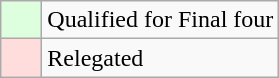<table class="wikitable">
<tr>
<td style="background: #ddffdd" width="20"></td>
<td>Qualified for  Final four</td>
</tr>
<tr>
<td style="background: #ffdddd" width="20"></td>
<td>Relegated</td>
</tr>
</table>
